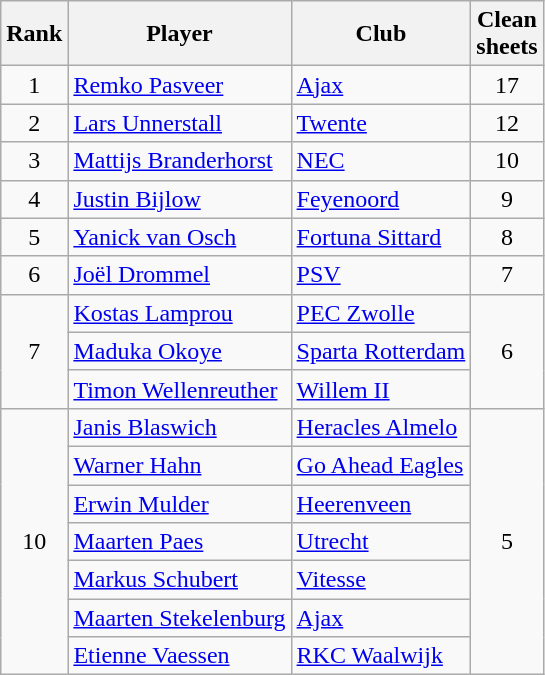<table class="wikitable" style="text-align:center">
<tr>
<th>Rank</th>
<th>Player</th>
<th>Club</th>
<th>Clean<br>sheets</th>
</tr>
<tr>
<td>1</td>
<td align="left"> <a href='#'>Remko Pasveer</a></td>
<td align="left"><a href='#'>Ajax</a></td>
<td>17</td>
</tr>
<tr>
<td>2</td>
<td align="left"> <a href='#'>Lars Unnerstall</a></td>
<td align="left"><a href='#'>Twente</a></td>
<td>12</td>
</tr>
<tr>
<td>3</td>
<td align="left"> <a href='#'>Mattijs Branderhorst</a></td>
<td align="left"><a href='#'>NEC</a></td>
<td>10</td>
</tr>
<tr>
<td>4</td>
<td align="left"> <a href='#'>Justin Bijlow</a></td>
<td align="left"><a href='#'>Feyenoord</a></td>
<td>9</td>
</tr>
<tr>
<td>5</td>
<td align="left"> <a href='#'>Yanick van Osch</a></td>
<td align="left"><a href='#'>Fortuna Sittard</a></td>
<td>8</td>
</tr>
<tr>
<td>6</td>
<td align="left"> <a href='#'>Joël Drommel</a></td>
<td align="left"><a href='#'>PSV</a></td>
<td>7</td>
</tr>
<tr>
<td rowspan="3">7</td>
<td align="left"> <a href='#'>Kostas Lamprou</a></td>
<td align="left"><a href='#'>PEC Zwolle</a></td>
<td rowspan="3">6</td>
</tr>
<tr>
<td align="left"> <a href='#'>Maduka Okoye</a></td>
<td align="left"><a href='#'>Sparta Rotterdam</a></td>
</tr>
<tr>
<td align="left"> <a href='#'>Timon Wellenreuther</a></td>
<td align="left"><a href='#'>Willem II</a></td>
</tr>
<tr>
<td rowspan="7">10</td>
<td align="left"> <a href='#'>Janis Blaswich</a></td>
<td align="left"><a href='#'>Heracles Almelo</a></td>
<td rowspan="7">5</td>
</tr>
<tr>
<td align="left"> <a href='#'>Warner Hahn</a></td>
<td align="left"><a href='#'>Go Ahead Eagles</a></td>
</tr>
<tr>
<td align="left"> <a href='#'>Erwin Mulder</a></td>
<td align="left"><a href='#'>Heerenveen</a></td>
</tr>
<tr>
<td align="left"> <a href='#'>Maarten Paes</a></td>
<td align="left"><a href='#'>Utrecht</a></td>
</tr>
<tr>
<td align="left"> <a href='#'>Markus Schubert</a></td>
<td align="left"><a href='#'>Vitesse</a></td>
</tr>
<tr>
<td align="left"> <a href='#'>Maarten Stekelenburg</a></td>
<td align="left"><a href='#'>Ajax</a></td>
</tr>
<tr>
<td align="left"> <a href='#'>Etienne Vaessen</a></td>
<td align="left"><a href='#'>RKC Waalwijk</a></td>
</tr>
</table>
